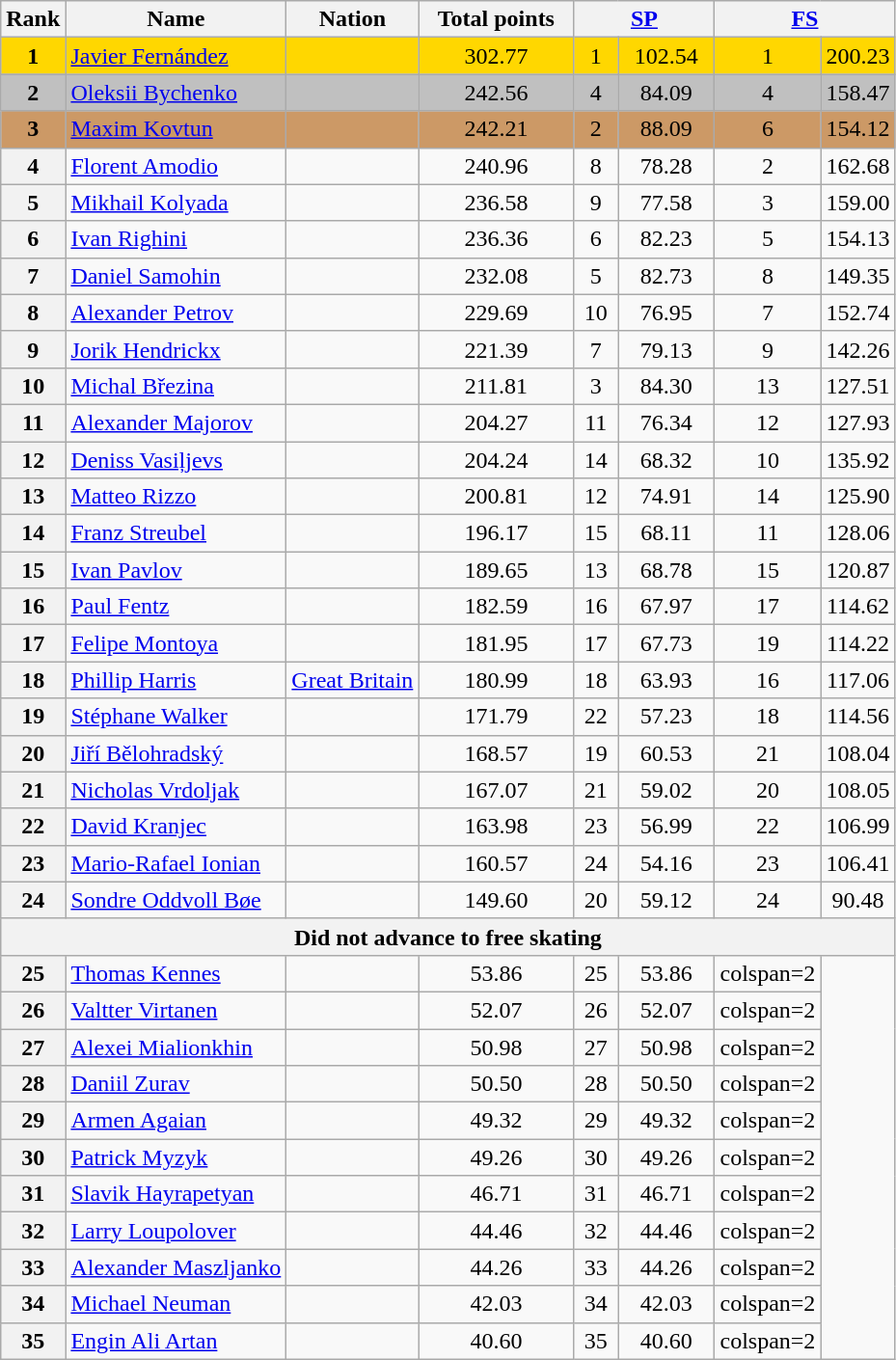<table class="wikitable sortable">
<tr>
<th>Rank</th>
<th>Name</th>
<th>Nation</th>
<th width="100px">Total points</th>
<th colspan="2" width="90px"><a href='#'>SP</a></th>
<th colspan="2" width="90px"><a href='#'>FS</a></th>
</tr>
<tr bgcolor="gold">
<td align="center" bgcolor="gold"><strong>1</strong></td>
<td><a href='#'>Javier Fernández</a></td>
<td></td>
<td align="center">302.77</td>
<td align="center">1</td>
<td align="center">102.54</td>
<td align="center">1</td>
<td align="center">200.23</td>
</tr>
<tr bgcolor="silver">
<td align="center" bgcolor="silver"><strong>2</strong></td>
<td><a href='#'>Oleksii Bychenko</a></td>
<td></td>
<td align="center">242.56</td>
<td align="center">4</td>
<td align="center">84.09</td>
<td align="center">4</td>
<td align="center">158.47</td>
</tr>
<tr bgcolor="#cc9966">
<td align="center" bgcolor="#cc9966"><strong>3</strong></td>
<td><a href='#'>Maxim Kovtun</a></td>
<td></td>
<td align="center">242.21</td>
<td align="center">2</td>
<td align="center">88.09</td>
<td align="center">6</td>
<td align="center">154.12</td>
</tr>
<tr>
<th>4</th>
<td><a href='#'>Florent Amodio</a></td>
<td></td>
<td align="center">240.96</td>
<td align="center">8</td>
<td align="center">78.28</td>
<td align="center">2</td>
<td align="center">162.68</td>
</tr>
<tr>
<th>5</th>
<td><a href='#'>Mikhail Kolyada</a></td>
<td></td>
<td align="center">236.58</td>
<td align="center">9</td>
<td align="center">77.58</td>
<td align="center">3</td>
<td align="center">159.00</td>
</tr>
<tr>
<th>6</th>
<td><a href='#'>Ivan Righini</a></td>
<td></td>
<td align="center">236.36</td>
<td align="center">6</td>
<td align="center">82.23</td>
<td align="center">5</td>
<td align="center">154.13</td>
</tr>
<tr>
<th>7</th>
<td><a href='#'>Daniel Samohin</a></td>
<td></td>
<td align="center">232.08</td>
<td align="center">5</td>
<td align="center">82.73</td>
<td align="center">8</td>
<td align="center">149.35</td>
</tr>
<tr>
<th>8</th>
<td><a href='#'>Alexander Petrov</a></td>
<td></td>
<td align="center">229.69</td>
<td align="center">10</td>
<td align="center">76.95</td>
<td align="center">7</td>
<td align="center">152.74</td>
</tr>
<tr>
<th>9</th>
<td><a href='#'>Jorik Hendrickx</a></td>
<td></td>
<td align="center">221.39</td>
<td align="center">7</td>
<td align="center">79.13</td>
<td align="center">9</td>
<td align="center">142.26</td>
</tr>
<tr>
<th>10</th>
<td><a href='#'>Michal Březina</a></td>
<td></td>
<td align="center">211.81</td>
<td align="center">3</td>
<td align="center">84.30</td>
<td align="center">13</td>
<td align="center">127.51</td>
</tr>
<tr>
<th>11</th>
<td><a href='#'>Alexander Majorov</a></td>
<td></td>
<td align="center">204.27</td>
<td align="center">11</td>
<td align="center">76.34</td>
<td align="center">12</td>
<td align="center">127.93</td>
</tr>
<tr>
<th>12</th>
<td><a href='#'>Deniss Vasiļjevs</a></td>
<td></td>
<td align="center">204.24</td>
<td align="center">14</td>
<td align="center">68.32</td>
<td align="center">10</td>
<td align="center">135.92</td>
</tr>
<tr>
<th>13</th>
<td><a href='#'>Matteo Rizzo</a></td>
<td></td>
<td align="center">200.81</td>
<td align="center">12</td>
<td align="center">74.91</td>
<td align="center">14</td>
<td align="center">125.90</td>
</tr>
<tr>
<th>14</th>
<td><a href='#'>Franz Streubel</a></td>
<td></td>
<td align="center">196.17</td>
<td align="center">15</td>
<td align="center">68.11</td>
<td align="center">11</td>
<td align="center">128.06</td>
</tr>
<tr>
<th>15</th>
<td><a href='#'>Ivan Pavlov</a></td>
<td></td>
<td align="center">189.65</td>
<td align="center">13</td>
<td align="center">68.78</td>
<td align="center">15</td>
<td align="center">120.87</td>
</tr>
<tr>
<th>16</th>
<td><a href='#'>Paul Fentz</a></td>
<td></td>
<td align="center">182.59</td>
<td align="center">16</td>
<td align="center">67.97</td>
<td align="center">17</td>
<td align="center">114.62</td>
</tr>
<tr>
<th>17</th>
<td><a href='#'>Felipe Montoya</a></td>
<td></td>
<td align="center">181.95</td>
<td align="center">17</td>
<td align="center">67.73</td>
<td align="center">19</td>
<td align="center">114.22</td>
</tr>
<tr>
<th>18</th>
<td><a href='#'>Phillip Harris</a></td>
<td> <a href='#'>Great Britain</a></td>
<td align="center">180.99</td>
<td align="center">18</td>
<td align="center">63.93</td>
<td align="center">16</td>
<td align="center">117.06</td>
</tr>
<tr>
<th>19</th>
<td><a href='#'>Stéphane Walker</a></td>
<td></td>
<td align="center">171.79</td>
<td align="center">22</td>
<td align="center">57.23</td>
<td align="center">18</td>
<td align="center">114.56</td>
</tr>
<tr>
<th>20</th>
<td><a href='#'>Jiří Bělohradský</a></td>
<td></td>
<td align="center">168.57</td>
<td align="center">19</td>
<td align="center">60.53</td>
<td align="center">21</td>
<td align="center">108.04</td>
</tr>
<tr>
<th>21</th>
<td><a href='#'>Nicholas Vrdoljak</a></td>
<td></td>
<td align="center">167.07</td>
<td align="center">21</td>
<td align="center">59.02</td>
<td align="center">20</td>
<td align="center">108.05</td>
</tr>
<tr>
<th>22</th>
<td><a href='#'>David Kranjec</a></td>
<td></td>
<td align="center">163.98</td>
<td align="center">23</td>
<td align="center">56.99</td>
<td align="center">22</td>
<td align="center">106.99</td>
</tr>
<tr>
<th>23</th>
<td><a href='#'>Mario-Rafael Ionian</a></td>
<td></td>
<td align="center">160.57</td>
<td align="center">24</td>
<td align="center">54.16</td>
<td align="center">23</td>
<td align="center">106.41</td>
</tr>
<tr>
<th>24</th>
<td><a href='#'>Sondre Oddvoll Bøe</a></td>
<td></td>
<td align="center">149.60</td>
<td align="center">20</td>
<td align="center">59.12</td>
<td align="center">24</td>
<td align="center">90.48</td>
</tr>
<tr>
<th colspan=8>Did not advance to free skating</th>
</tr>
<tr>
<th>25</th>
<td><a href='#'>Thomas Kennes</a></td>
<td></td>
<td align="center">53.86</td>
<td align="center">25</td>
<td align="center">53.86</td>
<td>colspan=2 </td>
</tr>
<tr>
<th>26</th>
<td><a href='#'>Valtter Virtanen</a></td>
<td></td>
<td align="center">52.07</td>
<td align="center">26</td>
<td align="center">52.07</td>
<td>colspan=2 </td>
</tr>
<tr>
<th>27</th>
<td><a href='#'>Alexei Mialionkhin</a></td>
<td></td>
<td align="center">50.98</td>
<td align="center">27</td>
<td align="center">50.98</td>
<td>colspan=2 </td>
</tr>
<tr>
<th>28</th>
<td><a href='#'>Daniil Zurav</a></td>
<td></td>
<td align="center">50.50</td>
<td align="center">28</td>
<td align="center">50.50</td>
<td>colspan=2 </td>
</tr>
<tr>
<th>29</th>
<td><a href='#'>Armen Agaian</a></td>
<td></td>
<td align="center">49.32</td>
<td align="center">29</td>
<td align="center">49.32</td>
<td>colspan=2 </td>
</tr>
<tr>
<th>30</th>
<td><a href='#'>Patrick Myzyk</a></td>
<td></td>
<td align="center">49.26</td>
<td align="center">30</td>
<td align="center">49.26</td>
<td>colspan=2 </td>
</tr>
<tr>
<th>31</th>
<td><a href='#'>Slavik Hayrapetyan</a></td>
<td></td>
<td align="center">46.71</td>
<td align="center">31</td>
<td align="center">46.71</td>
<td>colspan=2 </td>
</tr>
<tr>
<th>32</th>
<td><a href='#'>Larry Loupolover</a></td>
<td></td>
<td align="center">44.46</td>
<td align="center">32</td>
<td align="center">44.46</td>
<td>colspan=2 </td>
</tr>
<tr>
<th>33</th>
<td><a href='#'>Alexander Maszljanko</a></td>
<td></td>
<td align="center">44.26</td>
<td align="center">33</td>
<td align="center">44.26</td>
<td>colspan=2 </td>
</tr>
<tr>
<th>34</th>
<td><a href='#'>Michael Neuman</a></td>
<td></td>
<td align="center">42.03</td>
<td align="center">34</td>
<td align="center">42.03</td>
<td>colspan=2 </td>
</tr>
<tr>
<th>35</th>
<td><a href='#'>Engin Ali Artan</a></td>
<td></td>
<td align="center">40.60</td>
<td align="center">35</td>
<td align="center">40.60</td>
<td>colspan=2 </td>
</tr>
</table>
